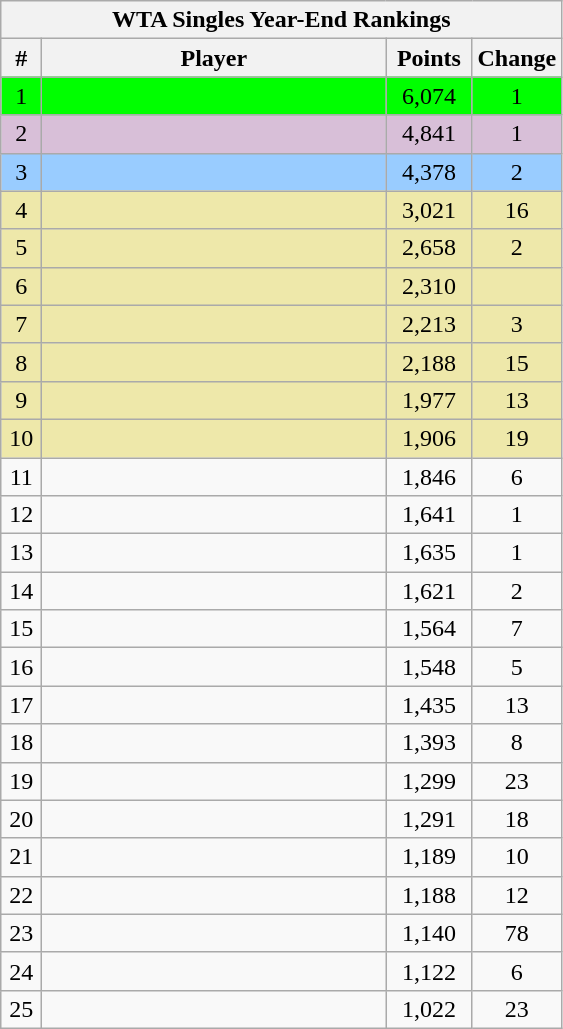<table class="wikitable">
<tr>
<th colspan="5">WTA Singles Year-End Rankings</th>
</tr>
<tr>
<th width="20">#</th>
<th width="222">Player</th>
<th width="50">Points</th>
<th width="40">Change</th>
</tr>
<tr align="center" style="background:#00ff00;">
<td>1</td>
<td align="left"></td>
<td>6,074</td>
<td>1</td>
</tr>
<tr align="center" style="background:#D8BFD8;">
<td>2</td>
<td align="left"></td>
<td>4,841</td>
<td>1</td>
</tr>
<tr align="center" style="background:#99CCFF;">
<td>3</td>
<td align="left"></td>
<td>4,378</td>
<td>2</td>
</tr>
<tr align="center" style="background:#EEE8AA;">
<td>4</td>
<td align="left"></td>
<td>3,021</td>
<td>16</td>
</tr>
<tr align="center" style="background:#EEE8AA;">
<td>5</td>
<td align="left"></td>
<td>2,658</td>
<td>2</td>
</tr>
<tr align="center" style="background:#EEE8AA;">
<td>6</td>
<td align="left"></td>
<td>2,310</td>
<td></td>
</tr>
<tr align="center" style="background:#EEE8AA;">
<td>7</td>
<td align="left"></td>
<td>2,213</td>
<td>3</td>
</tr>
<tr align="center" style="background:#EEE8AA;">
<td>8</td>
<td align="left"></td>
<td>2,188</td>
<td>15</td>
</tr>
<tr align="center"  style="background:#EEE8AA;">
<td>9</td>
<td align="left"></td>
<td>1,977</td>
<td>13</td>
</tr>
<tr align="center" style="background:#EEE8AA;">
<td>10</td>
<td align="left"></td>
<td>1,906</td>
<td>19</td>
</tr>
<tr align="center">
<td>11</td>
<td align="left"></td>
<td>1,846</td>
<td>6</td>
</tr>
<tr align="center">
<td>12</td>
<td align="left"></td>
<td>1,641</td>
<td>1</td>
</tr>
<tr align="center">
<td>13</td>
<td align="left"></td>
<td>1,635</td>
<td>1</td>
</tr>
<tr align="center">
<td>14</td>
<td align="left"></td>
<td>1,621</td>
<td>2</td>
</tr>
<tr align="center">
<td>15</td>
<td align="left"></td>
<td>1,564</td>
<td>7</td>
</tr>
<tr align="center">
<td>16</td>
<td align="left"></td>
<td>1,548</td>
<td>5</td>
</tr>
<tr align="center">
<td>17</td>
<td align="left"></td>
<td>1,435</td>
<td>13</td>
</tr>
<tr align="center">
<td>18</td>
<td align="left"></td>
<td>1,393</td>
<td>8</td>
</tr>
<tr align="center">
<td>19</td>
<td align="left"></td>
<td>1,299</td>
<td>23</td>
</tr>
<tr align="center">
<td>20</td>
<td align="left"></td>
<td>1,291</td>
<td>18</td>
</tr>
<tr align="center">
<td>21</td>
<td align="left"></td>
<td>1,189</td>
<td>10</td>
</tr>
<tr align="center">
<td>22</td>
<td align="left"></td>
<td>1,188</td>
<td>12</td>
</tr>
<tr align="center">
<td>23</td>
<td align="left"></td>
<td>1,140</td>
<td>78</td>
</tr>
<tr align="center">
<td>24</td>
<td align="left"></td>
<td>1,122</td>
<td>6</td>
</tr>
<tr align="center">
<td>25</td>
<td align="left"></td>
<td>1,022</td>
<td>23</td>
</tr>
</table>
